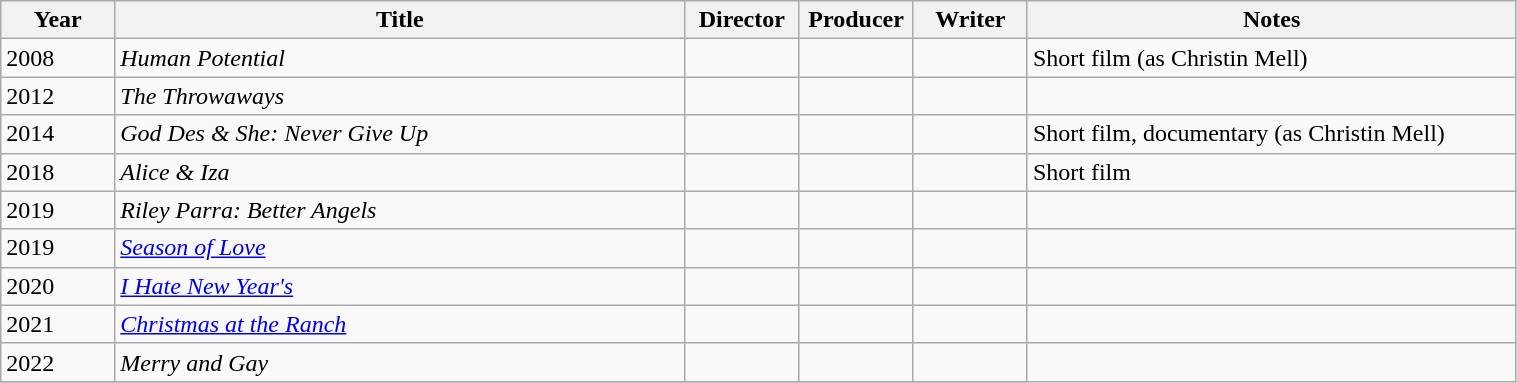<table class="wikitable" style="width:80%;" "text-align:center;">
<tr>
<th style="width:7%;">Year</th>
<th style="width:35%;">Title</th>
<th style="width:7%;">Director</th>
<th style="width:7%;">Producer</th>
<th style="width:7%;">Writer</th>
<th style="width:30%;">Notes</th>
</tr>
<tr>
<td>2008</td>
<td><em>Human Potential</em></td>
<td></td>
<td></td>
<td></td>
<td>Short film (as Christin Mell)</td>
</tr>
<tr>
<td>2012</td>
<td><em>The Throwaways</em></td>
<td></td>
<td></td>
<td></td>
<td></td>
</tr>
<tr>
<td>2014</td>
<td><em>God Des & She: Never Give Up</em></td>
<td></td>
<td></td>
<td></td>
<td>Short film, documentary (as Christin Mell)</td>
</tr>
<tr>
<td>2018</td>
<td><em>Alice & Iza</em></td>
<td></td>
<td></td>
<td></td>
<td>Short film</td>
</tr>
<tr>
<td>2019</td>
<td><em>Riley Parra: Better Angels</em></td>
<td></td>
<td></td>
<td></td>
<td></td>
</tr>
<tr>
<td>2019</td>
<td><em><a href='#'>Season of Love</a></em></td>
<td></td>
<td></td>
<td></td>
<td></td>
</tr>
<tr>
<td>2020</td>
<td><em><a href='#'>I Hate New Year's</a></em></td>
<td></td>
<td></td>
<td></td>
<td></td>
</tr>
<tr>
<td>2021</td>
<td><em><a href='#'>Christmas at the Ranch</a></em></td>
<td></td>
<td></td>
<td></td>
<td></td>
</tr>
<tr>
<td>2022</td>
<td><em>Merry and Gay</em></td>
<td></td>
<td></td>
<td></td>
</tr>
<tr>
</tr>
</table>
